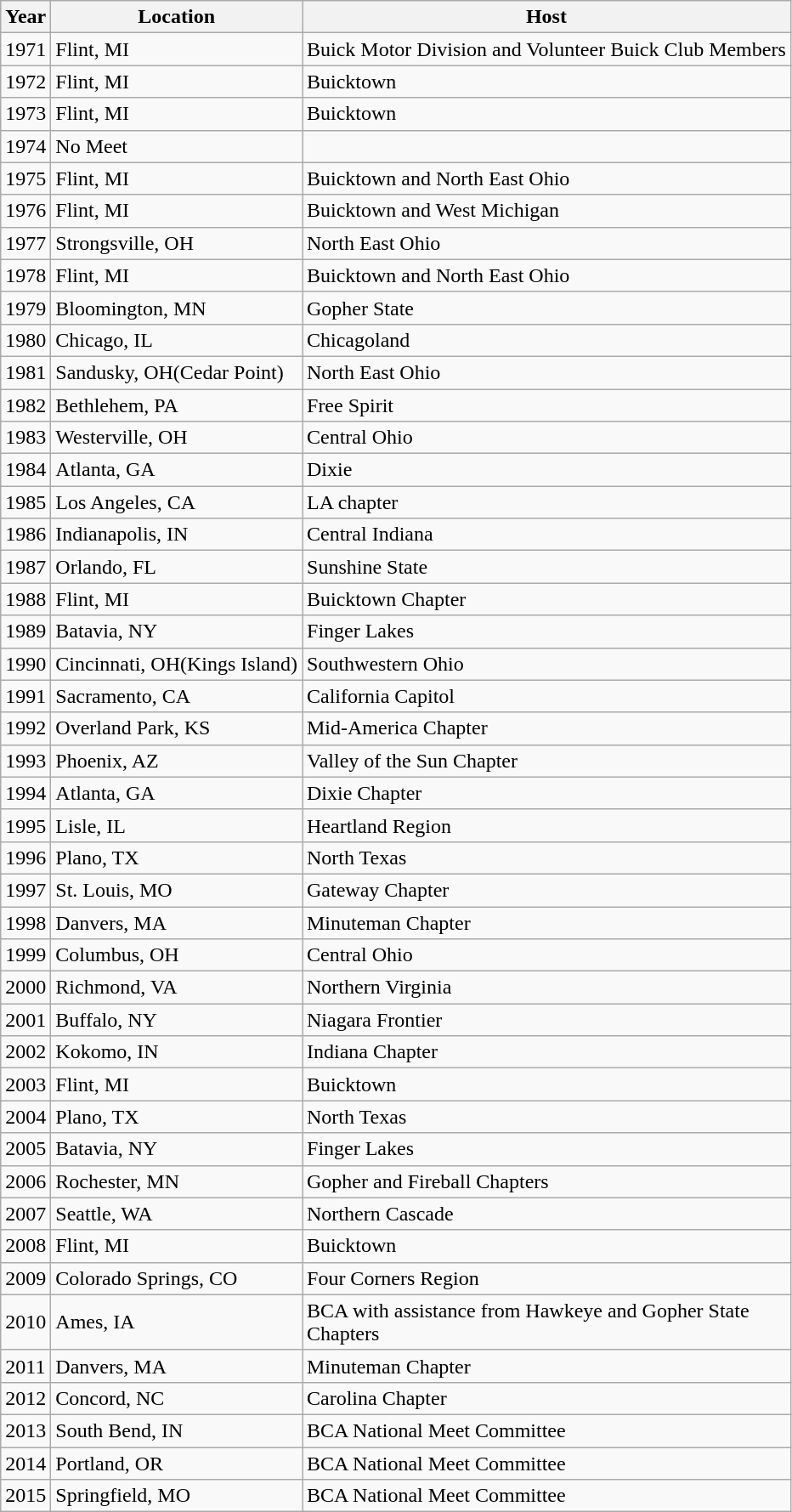<table class="wikitable">
<tr>
<th>Year</th>
<th>Location</th>
<th>Host</th>
</tr>
<tr>
<td>1971</td>
<td>Flint, MI</td>
<td>Buick Motor Division and Volunteer Buick Club Members</td>
</tr>
<tr>
<td>1972</td>
<td>Flint, MI</td>
<td>Buicktown</td>
</tr>
<tr>
<td>1973</td>
<td>Flint, MI</td>
<td>Buicktown</td>
</tr>
<tr>
<td>1974</td>
<td>No Meet</td>
<td></td>
</tr>
<tr>
<td>1975</td>
<td>Flint, MI</td>
<td>Buicktown and North East Ohio</td>
</tr>
<tr>
<td>1976</td>
<td>Flint, MI</td>
<td>Buicktown and West Michigan</td>
</tr>
<tr>
<td>1977</td>
<td>Strongsville, OH</td>
<td>North East Ohio</td>
</tr>
<tr>
<td>1978</td>
<td>Flint, MI</td>
<td>Buicktown and North East Ohio</td>
</tr>
<tr>
<td>1979</td>
<td>Bloomington, MN</td>
<td>Gopher State</td>
</tr>
<tr>
<td>1980</td>
<td>Chicago,   IL</td>
<td>Chicagoland</td>
</tr>
<tr>
<td>1981</td>
<td>Sandusky, OH(Cedar Point)</td>
<td>North East Ohio</td>
</tr>
<tr>
<td>1982</td>
<td>Bethlehem, PA</td>
<td>Free Spirit</td>
</tr>
<tr>
<td>1983</td>
<td>Westerville, OH</td>
<td>Central Ohio</td>
</tr>
<tr>
<td>1984</td>
<td>Atlanta,  GA</td>
<td>Dixie</td>
</tr>
<tr>
<td>1985</td>
<td>Los Angeles, CA</td>
<td>LA chapter</td>
</tr>
<tr>
<td>1986</td>
<td>Indianapolis, IN</td>
<td>Central Indiana</td>
</tr>
<tr>
<td>1987</td>
<td>Orlando, FL</td>
<td>Sunshine State</td>
</tr>
<tr>
<td>1988</td>
<td>Flint, MI</td>
<td>Buicktown Chapter</td>
</tr>
<tr>
<td>1989</td>
<td>Batavia, NY</td>
<td>Finger Lakes</td>
</tr>
<tr>
<td>1990</td>
<td>Cincinnati, OH(Kings Island)</td>
<td>Southwestern Ohio</td>
</tr>
<tr>
<td>1991</td>
<td>Sacramento, CA</td>
<td>California Capitol</td>
</tr>
<tr>
<td>1992</td>
<td>Overland Park, KS</td>
<td>Mid-America Chapter</td>
</tr>
<tr>
<td>1993</td>
<td>Phoenix, AZ</td>
<td>Valley of the Sun Chapter</td>
</tr>
<tr>
<td>1994</td>
<td>Atlanta, GA</td>
<td>Dixie Chapter</td>
</tr>
<tr>
<td>1995</td>
<td>Lisle, IL</td>
<td>Heartland Region</td>
</tr>
<tr>
<td>1996</td>
<td>Plano, TX</td>
<td>North Texas</td>
</tr>
<tr>
<td>1997</td>
<td>St. Louis, MO</td>
<td>Gateway Chapter</td>
</tr>
<tr>
<td>1998</td>
<td>Danvers, MA</td>
<td>Minuteman Chapter</td>
</tr>
<tr>
<td>1999</td>
<td>Columbus, OH</td>
<td>Central Ohio</td>
</tr>
<tr>
<td>2000</td>
<td>Richmond, VA</td>
<td>Northern Virginia</td>
</tr>
<tr>
<td>2001</td>
<td>Buffalo, NY</td>
<td>Niagara Frontier</td>
</tr>
<tr>
<td>2002</td>
<td>Kokomo, IN</td>
<td>Indiana Chapter</td>
</tr>
<tr>
<td>2003</td>
<td>Flint, MI</td>
<td>Buicktown</td>
</tr>
<tr>
<td>2004</td>
<td>Plano, TX</td>
<td>North Texas</td>
</tr>
<tr>
<td>2005</td>
<td>Batavia, NY</td>
<td>Finger Lakes</td>
</tr>
<tr>
<td>2006</td>
<td>Rochester, MN</td>
<td>Gopher and Fireball Chapters</td>
</tr>
<tr>
<td>2007</td>
<td>Seattle, WA</td>
<td>Northern Cascade</td>
</tr>
<tr>
<td>2008</td>
<td>Flint, MI</td>
<td>Buicktown</td>
</tr>
<tr>
<td>2009</td>
<td>Colorado Springs, CO</td>
<td>Four Corners Region</td>
</tr>
<tr>
<td>2010</td>
<td>Ames, IA</td>
<td>BCA with assistance from Hawkeye and Gopher State<br>Chapters</td>
</tr>
<tr>
<td>2011</td>
<td>Danvers, MA</td>
<td>Minuteman Chapter</td>
</tr>
<tr>
<td>2012</td>
<td>Concord, NC</td>
<td>Carolina Chapter</td>
</tr>
<tr>
<td>2013</td>
<td>South Bend, IN</td>
<td>BCA National Meet Committee</td>
</tr>
<tr>
<td>2014</td>
<td>Portland, OR</td>
<td>BCA National Meet Committee</td>
</tr>
<tr>
<td>2015</td>
<td>Springfield, MO</td>
<td>BCA National Meet Committee</td>
</tr>
</table>
